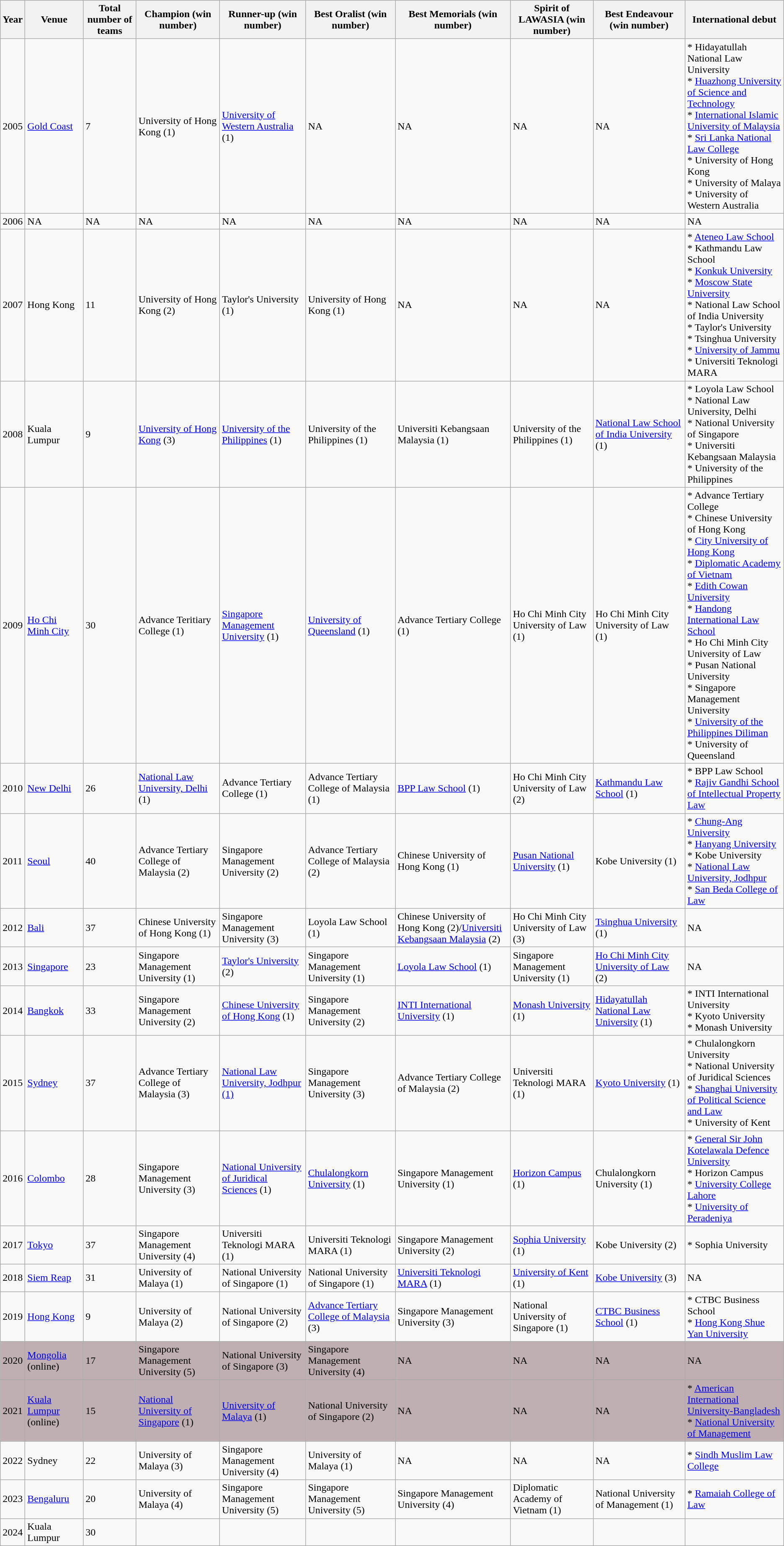<table class="wikitable">
<tr>
<th>Year</th>
<th>Venue</th>
<th>Total number of teams</th>
<th>Champion (win number)</th>
<th>Runner-up (win number)</th>
<th>Best Oralist (win number)</th>
<th>Best Memorials (win number)</th>
<th>Spirit of LAWASIA (win number)</th>
<th>Best Endeavour (win number)</th>
<th>International debut</th>
</tr>
<tr>
<td>2005</td>
<td><a href='#'>Gold Coast</a></td>
<td>7</td>
<td>University of Hong Kong (1)</td>
<td><a href='#'>University of Western Australia</a> (1)</td>
<td>NA</td>
<td>NA</td>
<td>NA</td>
<td>NA</td>
<td>* Hidayatullah National Law University <br> * <a href='#'>Huazhong University of Science and Technology</a> <br> * <a href='#'>International Islamic University of Malaysia</a> <br> * <a href='#'>Sri Lanka National Law College</a> <br> * University of Hong Kong <br> * University of Malaya <br> * University of Western Australia</td>
</tr>
<tr>
<td>2006</td>
<td>NA</td>
<td>NA</td>
<td>NA</td>
<td>NA</td>
<td>NA</td>
<td>NA</td>
<td>NA</td>
<td>NA</td>
<td>NA</td>
</tr>
<tr>
<td>2007</td>
<td>Hong Kong</td>
<td>11</td>
<td>University of Hong Kong (2)</td>
<td>Taylor's University (1)</td>
<td>University of Hong Kong (1)</td>
<td>NA</td>
<td>NA</td>
<td>NA</td>
<td>* <a href='#'>Ateneo Law School</a> <br> * Kathmandu Law School <br> * <a href='#'>Konkuk University</a> <br> * <a href='#'>Moscow State University</a> <br> * National Law School of India University <br> * Taylor's University <br> * Tsinghua University <br> * <a href='#'>University of Jammu</a> <br> * Universiti Teknologi MARA</td>
</tr>
<tr>
<td>2008</td>
<td>Kuala Lumpur</td>
<td>9</td>
<td><a href='#'>University of Hong Kong</a> (3)</td>
<td><a href='#'>University of the Philippines</a> (1)</td>
<td>University of the Philippines (1)</td>
<td>Universiti Kebangsaan Malaysia (1)</td>
<td>University of the Philippines (1)</td>
<td><a href='#'>National Law School of India University</a> (1)</td>
<td>* Loyola Law School <br> * National Law University, Delhi <br> * National University of Singapore <br> * Universiti Kebangsaan Malaysia <br> * University of the Philippines</td>
</tr>
<tr>
<td>2009</td>
<td><a href='#'>Ho Chi Minh City</a></td>
<td>30</td>
<td>Advance Teritiary College (1)</td>
<td><a href='#'>Singapore Management University</a>  (1)</td>
<td><a href='#'>University of Queensland</a> (1)</td>
<td>Advance Tertiary College (1)</td>
<td>Ho Chi Minh City University of Law (1)</td>
<td>Ho Chi Minh City University of Law (1)</td>
<td>* Advance Tertiary College <br> * Chinese University of Hong Kong <br> * <a href='#'>City University of Hong Kong</a> <br> * <a href='#'>Diplomatic Academy of Vietnam</a> <br> * <a href='#'>Edith Cowan University</a> <br> * <a href='#'>Handong International Law School</a> <br> * Ho Chi Minh City University of Law <br> * Pusan National University <br> * Singapore Management University <br> * <a href='#'>University of the Philippines Diliman</a> <br> * University of Queensland</td>
</tr>
<tr>
<td>2010</td>
<td><a href='#'>New Delhi</a></td>
<td>26</td>
<td><a href='#'>National Law University, Delhi</a> (1)</td>
<td>Advance Tertiary College (1)</td>
<td>Advance Tertiary College of Malaysia (1)</td>
<td><a href='#'>BPP Law School</a> (1)</td>
<td>Ho Chi Minh City University of Law (2)</td>
<td><a href='#'>Kathmandu Law School</a> (1)</td>
<td>* BPP Law School <br> * <a href='#'>Rajiv Gandhi School of Intellectual Property Law</a></td>
</tr>
<tr>
<td>2011</td>
<td><a href='#'>Seoul</a></td>
<td>40</td>
<td>Advance Tertiary College of Malaysia (2)</td>
<td>Singapore Management University (2)</td>
<td>Advance Tertiary College of Malaysia (2)</td>
<td>Chinese University of Hong Kong (1)</td>
<td><a href='#'>Pusan National University</a> (1)</td>
<td>Kobe University (1)</td>
<td>* <a href='#'>Chung-Ang University</a> <br> * <a href='#'>Hanyang University</a> <br> * Kobe University <br> * <a href='#'>National Law University, Jodhpur</a> <br> * <a href='#'>San Beda College of Law</a></td>
</tr>
<tr>
<td>2012</td>
<td><a href='#'>Bali</a></td>
<td>37</td>
<td>Chinese University of Hong Kong (1)</td>
<td>Singapore Management University (3)</td>
<td>Loyola Law School (1)</td>
<td>Chinese University of Hong Kong (2)/<a href='#'>Universiti Kebangsaan Malaysia</a> (2)</td>
<td>Ho Chi Minh City University of Law (3)</td>
<td><a href='#'>Tsinghua University</a> (1)</td>
<td>NA</td>
</tr>
<tr>
<td>2013</td>
<td><a href='#'>Singapore</a></td>
<td>23</td>
<td>Singapore Management University (1)</td>
<td><a href='#'>Taylor's University</a> (2)</td>
<td>Singapore Management University (1)</td>
<td><a href='#'>Loyola Law School</a> (1)</td>
<td>Singapore Management University (1)</td>
<td><a href='#'>Ho Chi Minh City University of Law</a> (2)</td>
<td>NA</td>
</tr>
<tr>
<td>2014</td>
<td><a href='#'>Bangkok</a></td>
<td>33</td>
<td>Singapore Management University (2)</td>
<td><a href='#'>Chinese University of Hong Kong</a> (1)</td>
<td>Singapore Management University (2)</td>
<td><a href='#'>INTI International University</a> (1)</td>
<td><a href='#'>Monash University</a> (1)</td>
<td><a href='#'>Hidayatullah National Law University</a> (1)</td>
<td>* INTI International University <br> * Kyoto University <br> * Monash University</td>
</tr>
<tr>
<td>2015</td>
<td><a href='#'>Sydney</a></td>
<td>37</td>
<td>Advance Tertiary College of Malaysia (3)</td>
<td><a href='#'>National Law University, Jodhpur (1)</a></td>
<td>Singapore Management University (3)</td>
<td>Advance Tertiary College of Malaysia (2)</td>
<td>Universiti Teknologi MARA (1)</td>
<td><a href='#'>Kyoto University</a> (1)</td>
<td>* Chulalongkorn University <br> * National University of Juridical Sciences <br> * <a href='#'>Shanghai University of Political Science and Law</a> <br> * University of Kent</td>
</tr>
<tr>
<td>2016</td>
<td><a href='#'>Colombo</a></td>
<td>28</td>
<td>Singapore Management University (3)</td>
<td><a href='#'>National University of Juridical Sciences</a> (1)</td>
<td><a href='#'>Chulalongkorn University</a> (1)</td>
<td>Singapore Management University (1)</td>
<td><a href='#'>Horizon Campus</a> (1)</td>
<td>Chulalongkorn University (1)</td>
<td>* <a href='#'>General Sir John Kotelawala Defence University</a> <br> * Horizon Campus <br> * <a href='#'>University College Lahore</a> <br> * <a href='#'>University of Peradeniya</a></td>
</tr>
<tr>
<td>2017</td>
<td><a href='#'>Tokyo</a></td>
<td>37</td>
<td>Singapore Management University (4)</td>
<td>Universiti Teknologi MARA (1)</td>
<td>Universiti Teknologi MARA (1)</td>
<td>Singapore Management University (2)</td>
<td><a href='#'>Sophia University</a> (1)</td>
<td>Kobe University (2)</td>
<td>* Sophia University</td>
</tr>
<tr>
<td>2018</td>
<td><a href='#'>Siem Reap</a></td>
<td>31</td>
<td>University of Malaya (1)</td>
<td>National University of Singapore (1)</td>
<td>National University of Singapore (1)</td>
<td><a href='#'>Universiti Teknologi MARA</a> (1)</td>
<td><a href='#'>University of Kent</a> (1)</td>
<td><a href='#'>Kobe University</a> (3)</td>
<td>NA</td>
</tr>
<tr>
<td>2019</td>
<td><a href='#'>Hong Kong</a></td>
<td>9</td>
<td>University of Malaya (2)</td>
<td>National University of Singapore (2)</td>
<td><a href='#'>Advance Tertiary College of Malaysia</a> (3)</td>
<td>Singapore Management University (3)</td>
<td>National University of Singapore (1)</td>
<td><a href='#'>CTBC Business School</a> (1)</td>
<td>* CTBC Business School <br> * <a href='#'>Hong Kong Shue Yan University</a></td>
</tr>
<tr>
</tr>
<tr bgcolor=#BFAFB2>
<td>2020</td>
<td><a href='#'>Mongolia</a> (online)</td>
<td>17</td>
<td>Singapore Management University (5)</td>
<td>National University of Singapore (3)</td>
<td>Singapore Management University (4)</td>
<td>NA</td>
<td>NA</td>
<td>NA</td>
<td>NA</td>
</tr>
<tr>
</tr>
<tr bgcolor=#BFAFB2>
<td>2021</td>
<td><a href='#'>Kuala Lumpur</a> (online)</td>
<td>15</td>
<td><a href='#'>National University of Singapore</a> (1)</td>
<td><a href='#'>University of Malaya</a> (1)</td>
<td>National University of Singapore (2)</td>
<td>NA</td>
<td>NA</td>
<td>NA</td>
<td>* <a href='#'>American International University-Bangladesh</a> <br> * <a href='#'>National University of Management</a></td>
</tr>
<tr>
<td>2022</td>
<td>Sydney</td>
<td>22</td>
<td>University of Malaya (3)</td>
<td>Singapore Management University (4)</td>
<td>University of Malaya (1)</td>
<td>NA</td>
<td>NA</td>
<td>NA</td>
<td>* <a href='#'>Sindh Muslim Law College</a></td>
</tr>
<tr>
<td>2023</td>
<td><a href='#'>Bengaluru</a></td>
<td>20</td>
<td>University of Malaya (4)</td>
<td>Singapore Management University (5)</td>
<td>Singapore Management University (5)</td>
<td>Singapore Management University (4)</td>
<td>Diplomatic Academy of Vietnam (1)</td>
<td>National University of Management (1)</td>
<td>* <a href='#'>Ramaiah College of Law</a></td>
</tr>
<tr>
<td>2024</td>
<td>Kuala Lumpur</td>
<td>30</td>
<td></td>
<td></td>
<td></td>
<td></td>
<td></td>
<td></td>
<td></td>
</tr>
</table>
